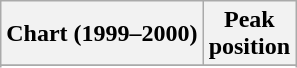<table class="wikitable sortable">
<tr>
<th align="left">Chart (1999–2000)</th>
<th align="center">Peak<br>position</th>
</tr>
<tr>
</tr>
<tr>
</tr>
<tr>
</tr>
</table>
